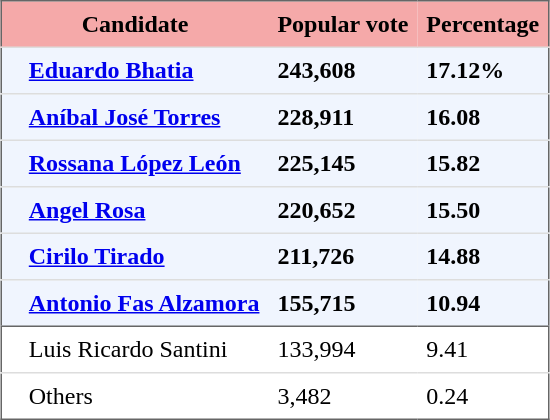<table style="border: 1px solid #666666; border-collapse: collapse" align="center" cellpadding="6">
<tr style="background-color: #F5A9A9">
<th colspan="2">Candidate</th>
<th>Popular vote</th>
<th>Percentage</th>
</tr>
<tr style="background-color: #F0F5FE">
<td style="border-top: 1px solid #DDDDDD"></td>
<td style="border-top: 1px solid #DDDDDD"><strong><a href='#'>Eduardo Bhatia</a></strong></td>
<td style="border-top: 1px solid #DDDDDD"><strong>243,608</strong></td>
<td style="border-top: 1px solid #DDDDDD"><strong>17.12%</strong></td>
</tr>
<tr style="background-color: #F0F5FE">
<td style="border-top: 1px solid #DDDDDD"></td>
<td style="border-top: 1px solid #DDDDDD"><strong><a href='#'>Aníbal José Torres</a></strong></td>
<td style="border-top: 1px solid #DDDDDD"><strong>228,911</strong></td>
<td style="border-top: 1px solid #DDDDDD"><strong>16.08</strong></td>
</tr>
<tr style="background-color: #F0F5FE">
<td style="border-top: 1px solid #DDDDDD"></td>
<td style="border-top: 1px solid #DDDDDD"><strong><a href='#'>Rossana López León</a></strong></td>
<td style="border-top: 1px solid #DDDDDD"><strong>225,145</strong></td>
<td style="border-top: 1px solid #DDDDDD"><strong>15.82</strong></td>
</tr>
<tr style="background-color: #F0F5FE">
<td style="border-top: 1px solid #DDDDDD"></td>
<td style="border-top: 1px solid #DDDDDD"><strong><a href='#'>Angel Rosa</a></strong></td>
<td style="border-top: 1px solid #DDDDDD"><strong>220,652</strong></td>
<td style="border-top: 1px solid #DDDDDD"><strong>15.50</strong></td>
</tr>
<tr style="background-color: #F0F5FE">
<td style="border-top: 1px solid #DDDDDD"></td>
<td style="border-top: 1px solid #DDDDDD"><strong><a href='#'>Cirilo Tirado</a></strong></td>
<td style="border-top: 1px solid #DDDDDD"><strong>211,726</strong></td>
<td style="border-top: 1px solid #DDDDDD"><strong>14.88</strong></td>
</tr>
<tr style="background-color: #F0F5FE">
<td style="border-top: 1px solid #DDDDDD"></td>
<td style="border-top: 1px solid #DDDDDD"><strong><a href='#'>Antonio Fas Alzamora</a></strong></td>
<td style="border-top: 1px solid #DDDDDD"><strong>155,715</strong></td>
<td style="border-top: 1px solid #DDDDDD"><strong>10.94</strong></td>
</tr>
<tr>
<td style="border-top: 1px solid #666666"></td>
<td style="border-top: 1px solid #666666">Luis Ricardo Santini</td>
<td style="border-top: 1px solid #666666">133,994</td>
<td style="border-top: 1px solid #666666">9.41</td>
</tr>
<tr>
<td style="border-top: 1px solid #DDDDDD"></td>
<td style="border-top: 1px solid #DDDDDD">Others</td>
<td style="border-top: 1px solid #DDDDDD">3,482</td>
<td style="border-top: 1px solid #DDDDDD">0.24</td>
</tr>
</table>
